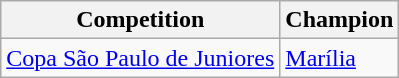<table class="wikitable">
<tr>
<th>Competition</th>
<th>Champion</th>
</tr>
<tr>
<td><a href='#'>Copa São Paulo de Juniores</a></td>
<td><a href='#'>Marília</a></td>
</tr>
</table>
